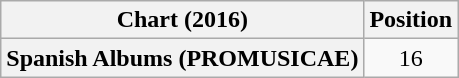<table class="wikitable sortable plainrowheaders" style="text-align:center">
<tr>
<th scope="col">Chart (2016)</th>
<th scope="col">Position</th>
</tr>
<tr>
<th scope="row">Spanish Albums (PROMUSICAE)</th>
<td>16</td>
</tr>
</table>
